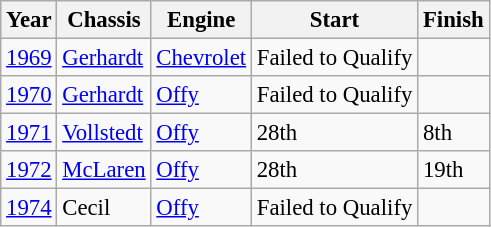<table class="wikitable" style="font-size: 95%;">
<tr>
<th>Year</th>
<th>Chassis</th>
<th>Engine</th>
<th>Start</th>
<th>Finish</th>
</tr>
<tr>
<td><a href='#'>1969</a></td>
<td><a href='#'>Gerhardt</a></td>
<td><a href='#'>Chevrolet</a></td>
<td>Failed to Qualify</td>
<td></td>
</tr>
<tr>
<td><a href='#'>1970</a></td>
<td><a href='#'>Gerhardt</a></td>
<td><a href='#'>Offy</a></td>
<td>Failed to Qualify</td>
<td></td>
</tr>
<tr>
<td><a href='#'>1971</a></td>
<td><a href='#'>Vollstedt</a></td>
<td><a href='#'>Offy</a></td>
<td>28th</td>
<td>8th</td>
</tr>
<tr>
<td><a href='#'>1972</a></td>
<td><a href='#'>McLaren</a></td>
<td><a href='#'>Offy</a></td>
<td>28th</td>
<td>19th</td>
</tr>
<tr>
<td><a href='#'>1974</a></td>
<td>Cecil</td>
<td><a href='#'>Offy</a></td>
<td>Failed to Qualify</td>
<td></td>
</tr>
</table>
